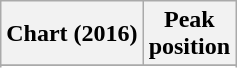<table class="wikitable sortable plainrowheaders" style="text-align:center">
<tr>
<th scope="col">Chart (2016)</th>
<th scope="col">Peak<br> position</th>
</tr>
<tr>
</tr>
<tr>
</tr>
</table>
